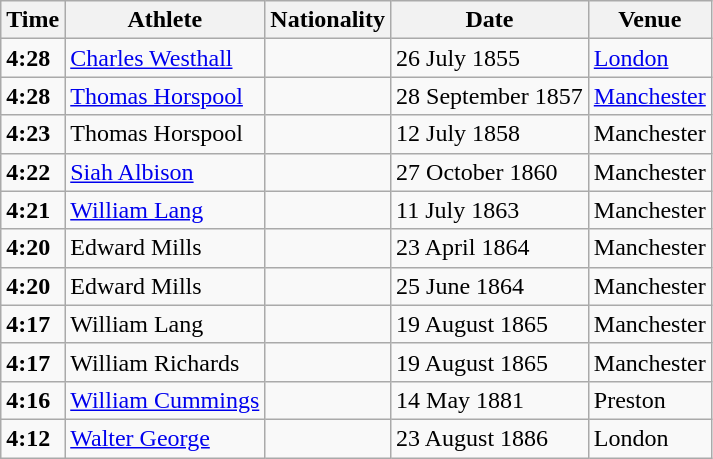<table class="wikitable">
<tr>
<th>Time</th>
<th>Athlete</th>
<th>Nationality</th>
<th>Date</th>
<th>Venue</th>
</tr>
<tr>
<td><strong>4:28</strong></td>
<td><a href='#'>Charles Westhall</a></td>
<td></td>
<td>26 July 1855</td>
<td><a href='#'>London</a></td>
</tr>
<tr>
<td><strong>4:28</strong></td>
<td><a href='#'>Thomas Horspool</a></td>
<td></td>
<td>28 September 1857</td>
<td><a href='#'>Manchester</a></td>
</tr>
<tr>
<td><strong>4:23</strong></td>
<td>Thomas Horspool</td>
<td></td>
<td>12 July 1858</td>
<td>Manchester</td>
</tr>
<tr>
<td><strong>4:22</strong></td>
<td><a href='#'>Siah Albison</a></td>
<td></td>
<td>27 October 1860</td>
<td>Manchester</td>
</tr>
<tr>
<td><strong>4:21</strong></td>
<td><a href='#'>William Lang</a></td>
<td></td>
<td>11 July 1863</td>
<td>Manchester</td>
</tr>
<tr>
<td><strong>4:20</strong></td>
<td>Edward Mills</td>
<td></td>
<td>23 April 1864</td>
<td>Manchester</td>
</tr>
<tr>
<td><strong>4:20</strong></td>
<td>Edward Mills</td>
<td></td>
<td>25 June 1864</td>
<td>Manchester</td>
</tr>
<tr>
<td><strong>4:17</strong></td>
<td>William Lang</td>
<td></td>
<td>19 August 1865</td>
<td>Manchester</td>
</tr>
<tr>
<td><strong>4:17</strong></td>
<td>William Richards</td>
<td></td>
<td>19 August 1865</td>
<td>Manchester</td>
</tr>
<tr>
<td><strong>4:16</strong></td>
<td><a href='#'>William Cummings</a></td>
<td></td>
<td>14 May 1881</td>
<td>Preston</td>
</tr>
<tr>
<td><strong>4:12</strong></td>
<td><a href='#'>Walter George</a></td>
<td></td>
<td>23 August 1886</td>
<td>London</td>
</tr>
</table>
